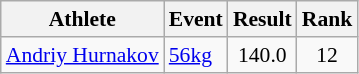<table class=wikitable style="font-size:90%">
<tr>
<th>Athlete</th>
<th>Event</th>
<th>Result</th>
<th>Rank</th>
</tr>
<tr>
<td><a href='#'>Andriy Hurnakov</a></td>
<td><a href='#'>56kg</a></td>
<td style="text-align:center;">140.0</td>
<td style="text-align:center;">12</td>
</tr>
</table>
